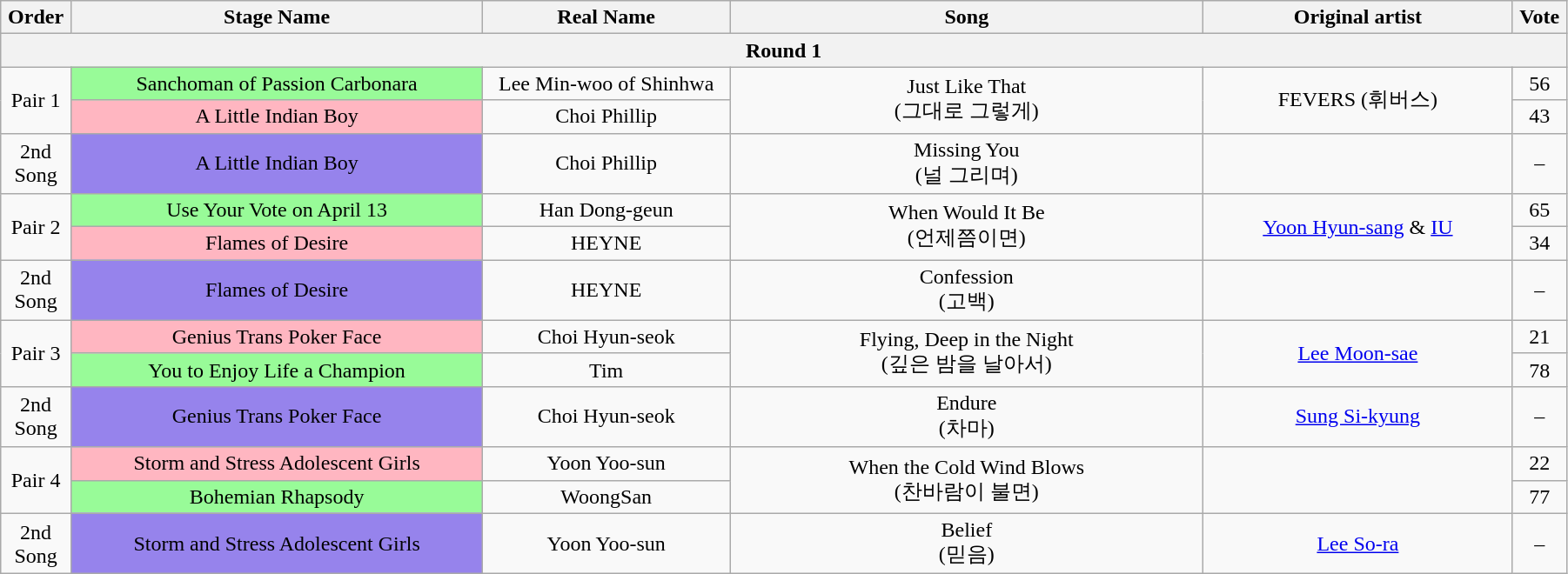<table class="wikitable" style="text-align:center; width:95%;">
<tr>
<th style="width:1%;">Order</th>
<th style="width:20%;">Stage Name</th>
<th style="width:12%;">Real Name</th>
<th style="width:23%;">Song</th>
<th style="width:15%;">Original artist</th>
<th style="width:1%;">Vote</th>
</tr>
<tr>
<th colspan=6>Round 1</th>
</tr>
<tr>
<td rowspan=2>Pair 1</td>
<td bgcolor="palegreen">Sanchoman of Passion Carbonara</td>
<td>Lee Min-woo of Shinhwa</td>
<td rowspan=2>Just Like That<br>(그대로 그렇게)</td>
<td rowspan=2>FEVERS (휘버스)</td>
<td>56</td>
</tr>
<tr>
<td bgcolor="lightpink">A Little Indian Boy</td>
<td>Choi Phillip</td>
<td>43</td>
</tr>
<tr>
<td>2nd Song</td>
<td bgcolor="#9683EC">A Little Indian Boy</td>
<td>Choi Phillip</td>
<td>Missing You<br>(널 그리며)</td>
<td></td>
<td>–</td>
</tr>
<tr>
<td rowspan=2>Pair 2</td>
<td bgcolor="palegreen">Use Your Vote on April 13</td>
<td>Han Dong-geun</td>
<td rowspan=2>When Would It Be<br>(언제쯤이면)</td>
<td rowspan=2><a href='#'>Yoon Hyun-sang</a> & <a href='#'>IU</a></td>
<td>65</td>
</tr>
<tr>
<td bgcolor="lightpink">Flames of Desire</td>
<td>HEYNE</td>
<td>34</td>
</tr>
<tr>
<td>2nd Song</td>
<td bgcolor="#9683EC">Flames of Desire</td>
<td>HEYNE</td>
<td>Confession<br>(고백)</td>
<td></td>
<td>–</td>
</tr>
<tr>
<td rowspan=2>Pair 3</td>
<td bgcolor="lightpink">Genius Trans Poker Face</td>
<td>Choi Hyun-seok</td>
<td rowspan=2>Flying, Deep in the Night<br>(깊은 밤을 날아서)</td>
<td rowspan=2><a href='#'>Lee Moon-sae</a></td>
<td>21</td>
</tr>
<tr>
<td bgcolor="palegreen">You to Enjoy Life a Champion</td>
<td>Tim</td>
<td>78</td>
</tr>
<tr>
<td>2nd Song</td>
<td bgcolor="#9683EC">Genius Trans Poker Face</td>
<td>Choi Hyun-seok</td>
<td>Endure<br>(차마)</td>
<td><a href='#'>Sung Si-kyung</a></td>
<td>–</td>
</tr>
<tr>
<td rowspan=2>Pair 4</td>
<td bgcolor="lightpink">Storm and Stress Adolescent Girls</td>
<td>Yoon Yoo-sun</td>
<td rowspan=2>When the Cold Wind Blows<br>(찬바람이 불면)</td>
<td rowspan=2></td>
<td>22</td>
</tr>
<tr>
<td bgcolor="palegreen">Bohemian Rhapsody</td>
<td>WoongSan</td>
<td>77</td>
</tr>
<tr>
<td>2nd Song</td>
<td bgcolor="#9683EC">Storm and Stress Adolescent Girls</td>
<td>Yoon Yoo-sun</td>
<td>Belief<br>(믿음)</td>
<td><a href='#'>Lee So-ra</a></td>
<td>–</td>
</tr>
</table>
